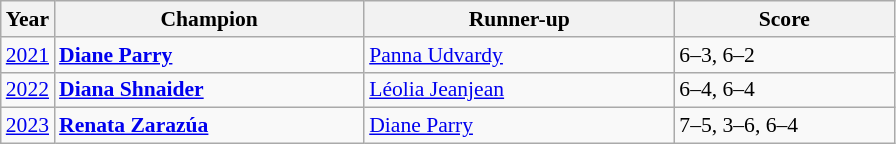<table class="wikitable" style="font-size:90%">
<tr>
<th>Year</th>
<th width="200">Champion</th>
<th width="200">Runner-up</th>
<th width="140">Score</th>
</tr>
<tr>
<td><a href='#'>2021</a></td>
<td> <strong><a href='#'>Diane Parry</a></strong></td>
<td> <a href='#'>Panna Udvardy</a></td>
<td>6–3, 6–2</td>
</tr>
<tr>
<td><a href='#'>2022</a></td>
<td> <strong><a href='#'>Diana Shnaider</a></strong></td>
<td> <a href='#'>Léolia Jeanjean</a></td>
<td>6–4, 6–4</td>
</tr>
<tr>
<td><a href='#'>2023</a></td>
<td> <strong><a href='#'>Renata Zarazúa</a></strong></td>
<td> <a href='#'>Diane Parry</a></td>
<td>7–5, 3–6, 6–4</td>
</tr>
</table>
